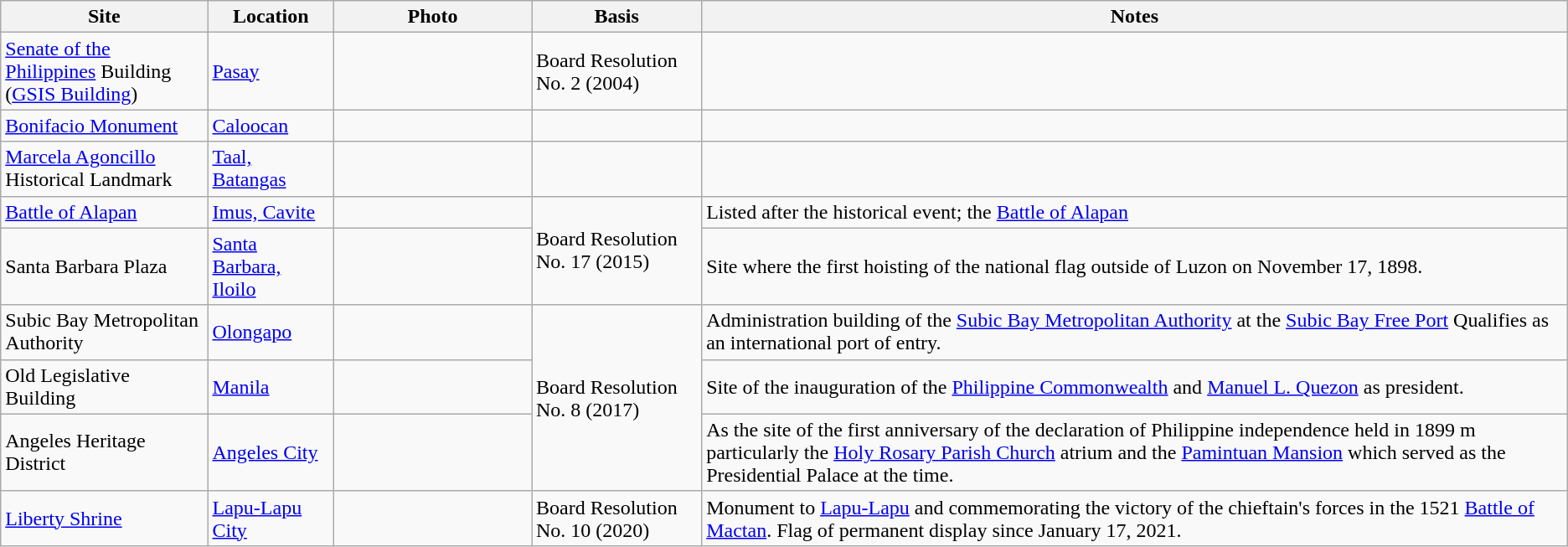<table class="wikitable">
<tr>
<th>Site</th>
<th>Location</th>
<th width=150px>Photo</th>
<th>Basis</th>
<th>Notes</th>
</tr>
<tr>
<td><a href='#'>Senate of the Philippines</a> Building<br>(<a href='#'>GSIS Building</a>)</td>
<td><a href='#'>Pasay</a></td>
<td></td>
<td> Board Resolution No. 2 (2004)</td>
<td></td>
</tr>
<tr>
<td><a href='#'>Bonifacio Monument</a></td>
<td><a href='#'>Caloocan</a></td>
<td></td>
<td></td>
<td></td>
</tr>
<tr>
<td><a href='#'>Marcela Agoncillo</a> Historical Landmark</td>
<td><a href='#'>Taal, Batangas</a></td>
<td></td>
<td></td>
<td></td>
</tr>
<tr>
<td><a href='#'>Battle of Alapan</a></td>
<td><a href='#'>Imus, Cavite</a></td>
<td></td>
<td rowspan=2> Board Resolution No. 17 (2015)</td>
<td>Listed after the historical event; the <a href='#'>Battle of Alapan</a></td>
</tr>
<tr>
<td>Santa Barbara Plaza</td>
<td><a href='#'>Santa Barbara, Iloilo</a></td>
<td></td>
<td>Site where the first hoisting of the national flag outside of Luzon on November 17, 1898.</td>
</tr>
<tr>
<td>Subic Bay Metropolitan Authority</td>
<td><a href='#'>Olongapo</a></td>
<td></td>
<td rowspan=3> Board Resolution No. 8 (2017)</td>
<td>Administration building of the <a href='#'>Subic Bay Metropolitan Authority</a> at the <a href='#'>Subic Bay Free Port</a> Qualifies as an international port of entry.</td>
</tr>
<tr>
<td>Old Legislative Building</td>
<td><a href='#'>Manila</a></td>
<td></td>
<td>Site of the inauguration of the <a href='#'>Philippine Commonwealth</a> and <a href='#'>Manuel L. Quezon</a> as president.</td>
</tr>
<tr>
<td>Angeles Heritage District</td>
<td><a href='#'>Angeles City</a></td>
<td></td>
<td>As the site of the first anniversary of the declaration of Philippine independence held in 1899 m particularly the <a href='#'>Holy Rosary Parish Church</a> atrium and the <a href='#'>Pamintuan Mansion</a> which served as the Presidential Palace at the time.</td>
</tr>
<tr>
<td><a href='#'>Liberty Shrine</a></td>
<td><a href='#'>Lapu-Lapu City</a></td>
<td></td>
<td> Board Resolution No. 10 (2020)</td>
<td>Monument to <a href='#'>Lapu-Lapu</a> and commemorating the victory of the chieftain's forces in the 1521 <a href='#'>Battle of Mactan</a>. Flag of permanent display since January 17, 2021.</td>
</tr>
</table>
